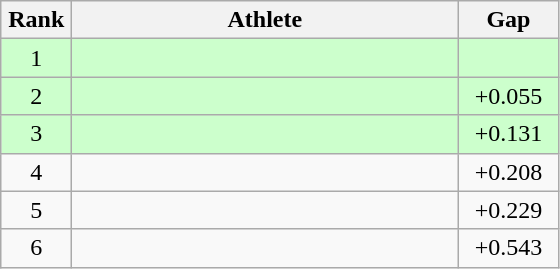<table class=wikitable style="text-align:center">
<tr>
<th width=40>Rank</th>
<th width=250>Athlete</th>
<th width=60>Gap</th>
</tr>
<tr bgcolor="ccffcc">
<td>1</td>
<td align=left></td>
<td></td>
</tr>
<tr bgcolor="ccffcc">
<td>2</td>
<td align=left></td>
<td>+0.055</td>
</tr>
<tr bgcolor="ccffcc">
<td>3</td>
<td align=left></td>
<td>+0.131</td>
</tr>
<tr>
<td>4</td>
<td align=left></td>
<td>+0.208</td>
</tr>
<tr>
<td>5</td>
<td align=left></td>
<td>+0.229</td>
</tr>
<tr>
<td>6</td>
<td align=left></td>
<td>+0.543</td>
</tr>
</table>
